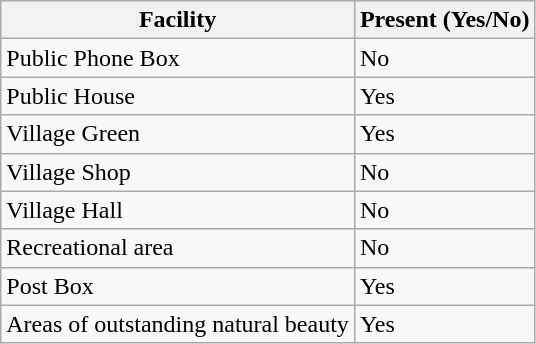<table class="wikitable sortable">
<tr>
<th>Facility</th>
<th>Present (Yes/No)</th>
</tr>
<tr>
<td>Public Phone Box</td>
<td>No</td>
</tr>
<tr>
<td>Public House</td>
<td>Yes</td>
</tr>
<tr>
<td>Village Green</td>
<td>Yes</td>
</tr>
<tr>
<td>Village Shop</td>
<td>No</td>
</tr>
<tr>
<td>Village Hall</td>
<td>No</td>
</tr>
<tr>
<td>Recreational area</td>
<td>No</td>
</tr>
<tr>
<td>Post Box</td>
<td>Yes</td>
</tr>
<tr>
<td>Areas of outstanding natural beauty</td>
<td>Yes</td>
</tr>
</table>
